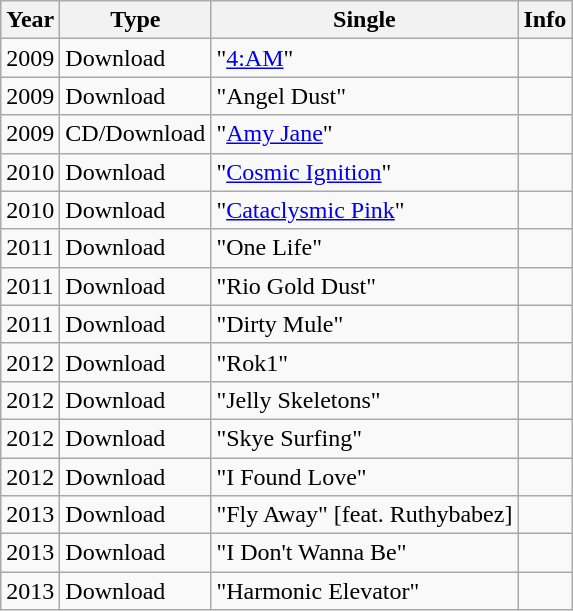<table class="wikitable">
<tr>
<th>Year</th>
<th>Type</th>
<th>Single</th>
<th>Info</th>
</tr>
<tr>
<td>2009</td>
<td>Download</td>
<td>"<a href='#'>4:AM</a>"</td>
<td></td>
</tr>
<tr>
<td>2009</td>
<td>Download</td>
<td>"Angel Dust"</td>
<td></td>
</tr>
<tr>
<td>2009</td>
<td>CD/Download</td>
<td>"<a href='#'>Amy Jane</a>"</td>
<td></td>
</tr>
<tr>
<td>2010</td>
<td>Download</td>
<td>"<a href='#'>Cosmic Ignition</a>"</td>
<td></td>
</tr>
<tr>
<td>2010</td>
<td>Download</td>
<td>"<a href='#'>Cataclysmic Pink</a>"</td>
<td></td>
</tr>
<tr>
<td>2011</td>
<td>Download</td>
<td>"One Life"</td>
<td></td>
</tr>
<tr>
<td>2011</td>
<td>Download</td>
<td>"Rio Gold Dust"</td>
<td></td>
</tr>
<tr>
<td>2011</td>
<td>Download</td>
<td>"Dirty Mule"</td>
<td></td>
</tr>
<tr>
<td>2012</td>
<td>Download</td>
<td>"Rok1"</td>
<td></td>
</tr>
<tr>
<td>2012</td>
<td>Download</td>
<td>"Jelly Skeletons"</td>
<td></td>
</tr>
<tr>
<td>2012</td>
<td>Download</td>
<td>"Skye Surfing"</td>
<td></td>
</tr>
<tr>
<td>2012</td>
<td>Download</td>
<td>"I Found Love"</td>
<td></td>
</tr>
<tr>
<td>2013</td>
<td>Download</td>
<td>"Fly Away" [feat. Ruthybabez]</td>
<td></td>
</tr>
<tr>
<td>2013</td>
<td>Download</td>
<td>"I Don't Wanna Be"</td>
<td></td>
</tr>
<tr>
<td>2013</td>
<td>Download</td>
<td>"Harmonic Elevator"</td>
<td></td>
</tr>
</table>
